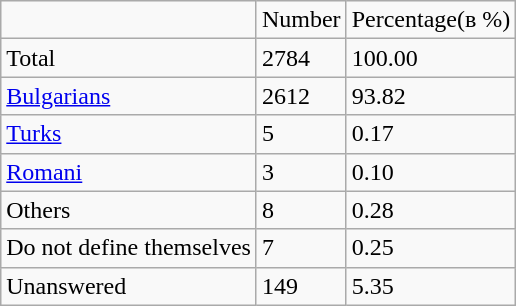<table class="wikitable">
<tr>
<td></td>
<td>Number</td>
<td>Percentage(в %)</td>
</tr>
<tr>
<td>Total</td>
<td>2784</td>
<td>100.00</td>
</tr>
<tr>
<td><a href='#'>Bulgarians</a></td>
<td>2612</td>
<td>93.82</td>
</tr>
<tr>
<td><a href='#'>Turks</a></td>
<td>5</td>
<td>0.17</td>
</tr>
<tr>
<td><a href='#'>Romani</a></td>
<td>3</td>
<td>0.10</td>
</tr>
<tr>
<td>Others</td>
<td>8</td>
<td>0.28</td>
</tr>
<tr>
<td>Do not define themselves</td>
<td>7</td>
<td>0.25</td>
</tr>
<tr>
<td>Unanswered</td>
<td>149</td>
<td>5.35</td>
</tr>
</table>
